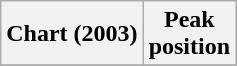<table class="wikitable sortable plainrowheaders" style="text-align:center;">
<tr>
<th scope="col">Chart (2003)</th>
<th scope="col">Peak<br> position</th>
</tr>
<tr>
</tr>
</table>
